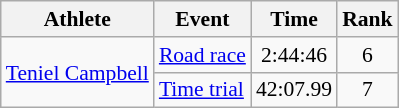<table class=wikitable style="font-size:90%;">
<tr>
<th>Athlete</th>
<th>Event</th>
<th>Time</th>
<th>Rank</th>
</tr>
<tr align=center>
<td align=left rowspan=2><a href='#'>Teniel Campbell</a></td>
<td align=left rowspan=1><a href='#'>Road race</a></td>
<td>2:44:46</td>
<td>6</td>
</tr>
<tr align=center>
<td align=left rowspan=1><a href='#'>Time trial</a></td>
<td>42:07.99</td>
<td>7</td>
</tr>
</table>
